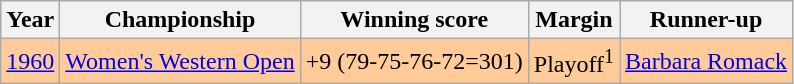<table class="wikitable">
<tr>
<th>Year</th>
<th>Championship</th>
<th>Winning score</th>
<th>Margin</th>
<th>Runner-up</th>
</tr>
<tr style="background:#FFCC99;">
<td><a href='#'>1960</a></td>
<td><a href='#'>Women's Western Open</a></td>
<td>+9 (79-75-76-72=301)</td>
<td>Playoff<sup>1</sup></td>
<td> <a href='#'>Barbara Romack</a></td>
</tr>
</table>
